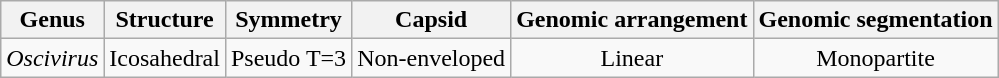<table class="wikitable sortable" style="text-align:center">
<tr>
<th>Genus</th>
<th>Structure</th>
<th>Symmetry</th>
<th>Capsid</th>
<th>Genomic arrangement</th>
<th>Genomic segmentation</th>
</tr>
<tr>
<td><em>Oscivirus</em></td>
<td>Icosahedral</td>
<td>Pseudo T=3</td>
<td>Non-enveloped</td>
<td>Linear</td>
<td>Monopartite</td>
</tr>
</table>
